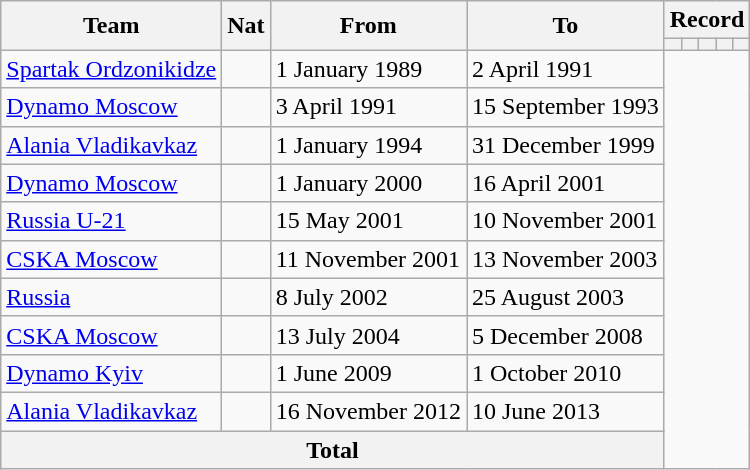<table class="wikitable" style="text-align: center">
<tr>
<th rowspan="2">Team</th>
<th rowspan="2">Nat</th>
<th rowspan="2">From</th>
<th rowspan="2">To</th>
<th colspan="8">Record</th>
</tr>
<tr>
<th></th>
<th></th>
<th></th>
<th></th>
<th></th>
</tr>
<tr>
<td align="left"><a href='#'>Spartak Ordzonikidze</a></td>
<td></td>
<td align=left>1 January 1989</td>
<td align=left>2 April 1991<br></td>
</tr>
<tr>
<td align="left"><a href='#'>Dynamo Moscow</a></td>
<td></td>
<td align=left>3 April 1991</td>
<td align=left>15 September 1993<br></td>
</tr>
<tr>
<td align="left"><a href='#'>Alania Vladikavkaz</a></td>
<td></td>
<td align=left>1 January 1994</td>
<td align=left>31 December 1999<br></td>
</tr>
<tr>
<td align="left"><a href='#'>Dynamo Moscow</a></td>
<td></td>
<td align=left>1 January 2000</td>
<td align=left>16 April 2001<br></td>
</tr>
<tr>
<td align="left"><a href='#'>Russia U-21</a></td>
<td></td>
<td align=left>15 May 2001</td>
<td align=left>10 November 2001<br></td>
</tr>
<tr>
<td align="left"><a href='#'>CSKA Moscow</a></td>
<td></td>
<td align=left>11 November 2001</td>
<td align=left>13 November 2003<br></td>
</tr>
<tr>
<td align="left"><a href='#'>Russia</a></td>
<td></td>
<td align=left>8 July 2002</td>
<td align=left>25 August 2003<br></td>
</tr>
<tr>
<td align="left"><a href='#'>CSKA Moscow</a></td>
<td></td>
<td align=left>13 July 2004</td>
<td align=left>5 December 2008<br></td>
</tr>
<tr>
<td align="left"><a href='#'>Dynamo Kyiv</a></td>
<td></td>
<td align=left>1 June 2009</td>
<td align=left>1 October 2010<br></td>
</tr>
<tr>
<td align="left"><a href='#'>Alania Vladikavkaz</a></td>
<td></td>
<td align=left>16 November 2012</td>
<td align=left>10 June 2013<br></td>
</tr>
<tr>
<th colspan="4">Total<br></th>
</tr>
</table>
